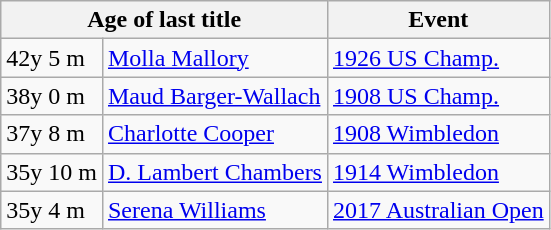<table class=wikitable style="display:inline-table;">
<tr>
<th scope="col" colspan=2>Age of last title</th>
<th scope="col">Event</th>
</tr>
<tr>
<td>42y 5 m</td>
<td> <a href='#'>Molla Mallory</a></td>
<td><a href='#'>1926 US Champ.</a></td>
</tr>
<tr>
<td>38y 0 m</td>
<td> <a href='#'>Maud Barger-Wallach</a></td>
<td><a href='#'>1908 US Champ.</a></td>
</tr>
<tr>
<td>37y 8 m</td>
<td> <a href='#'>Charlotte Cooper</a></td>
<td><a href='#'>1908 Wimbledon</a></td>
</tr>
<tr>
<td>35y 10 m</td>
<td> <a href='#'>D. Lambert Chambers</a></td>
<td><a href='#'>1914 Wimbledon</a></td>
</tr>
<tr>
<td>35y 4 m</td>
<td> <a href='#'>Serena Williams</a></td>
<td><a href='#'>2017 Australian Open</a></td>
</tr>
</table>
